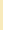<table class="toccolours" style="float:right; margin:0 0 1em 1em;">
<tr>
<td style="background:#f8eaba; text-align:center;"><div><br></div></td>
</tr>
<tr>
<td></td>
</tr>
<tr>
<td></td>
</tr>
<tr>
<td></td>
</tr>
</table>
